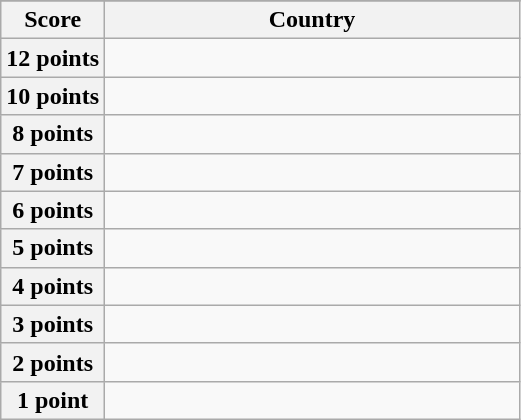<table class="wikitable">
<tr>
</tr>
<tr>
<th scope="col" width="20%">Score</th>
<th scope="col">Country</th>
</tr>
<tr>
<th scope="row">12 points</th>
<td></td>
</tr>
<tr>
<th scope="row">10 points</th>
<td></td>
</tr>
<tr>
<th scope="row">8 points</th>
<td></td>
</tr>
<tr>
<th scope="row">7 points</th>
<td></td>
</tr>
<tr>
<th scope="row">6 points</th>
<td></td>
</tr>
<tr>
<th scope="row">5 points</th>
<td></td>
</tr>
<tr>
<th scope="row">4 points</th>
<td></td>
</tr>
<tr>
<th scope="row">3 points</th>
<td></td>
</tr>
<tr>
<th scope="row">2 points</th>
<td></td>
</tr>
<tr>
<th scope="row">1 point</th>
<td></td>
</tr>
</table>
